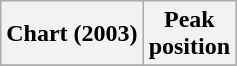<table class="wikitable plainrowheaders">
<tr>
<th scope="col">Chart (2003)</th>
<th scope="col">Peak<br>position</th>
</tr>
<tr>
</tr>
</table>
